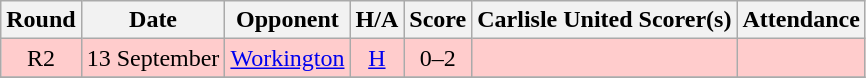<table class="wikitable" style="text-align:center">
<tr>
<th>Round</th>
<th>Date</th>
<th>Opponent</th>
<th>H/A</th>
<th>Score</th>
<th>Carlisle United Scorer(s)</th>
<th>Attendance</th>
</tr>
<tr bgcolor=#FFCCCC>
<td>R2</td>
<td align=left>13 September</td>
<td align=left><a href='#'>Workington</a></td>
<td><a href='#'>H</a></td>
<td>0–2</td>
<td align=left></td>
<td></td>
</tr>
<tr>
</tr>
</table>
